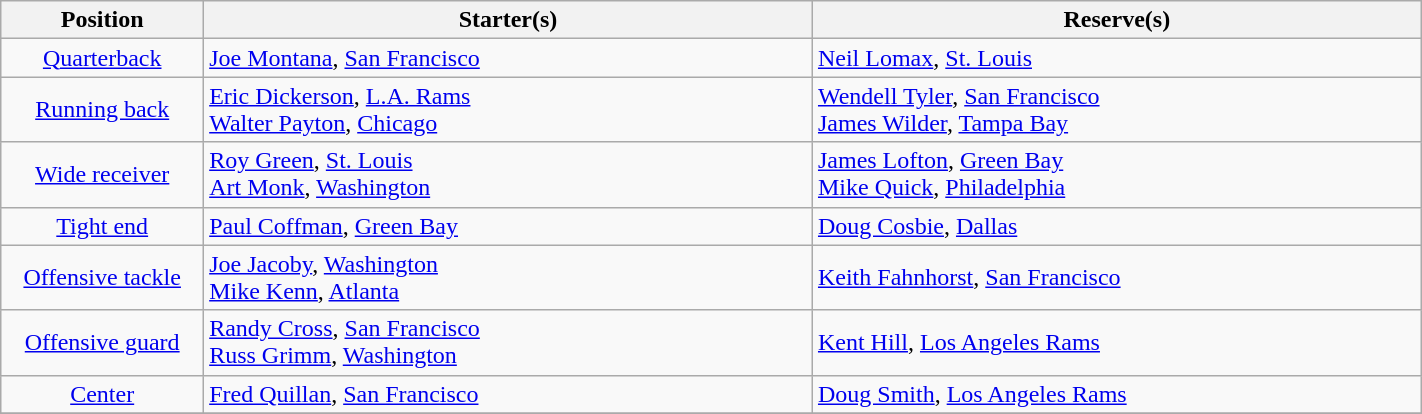<table class="wikitable" width=75%>
<tr>
<th width=10%>Position</th>
<th width=30%>Starter(s)</th>
<th width=30%>Reserve(s)</th>
</tr>
<tr>
<td align=center><a href='#'>Quarterback</a></td>
<td> <a href='#'>Joe Montana</a>, <a href='#'>San Francisco</a></td>
<td> <a href='#'>Neil Lomax</a>, <a href='#'>St. Louis</a></td>
</tr>
<tr>
<td align=center><a href='#'>Running back</a></td>
<td> <a href='#'>Eric Dickerson</a>, <a href='#'>L.A. Rams</a><br> <a href='#'>Walter Payton</a>, <a href='#'>Chicago</a></td>
<td> <a href='#'>Wendell Tyler</a>, <a href='#'>San Francisco</a><br> <a href='#'>James Wilder</a>, <a href='#'>Tampa Bay</a></td>
</tr>
<tr>
<td align=center><a href='#'>Wide receiver</a></td>
<td> <a href='#'>Roy Green</a>, <a href='#'>St. Louis</a><br> <a href='#'>Art Monk</a>, <a href='#'>Washington</a></td>
<td> <a href='#'>James Lofton</a>, <a href='#'>Green Bay</a><br> <a href='#'>Mike Quick</a>, <a href='#'>Philadelphia</a></td>
</tr>
<tr>
<td align=center><a href='#'>Tight end</a></td>
<td> <a href='#'>Paul Coffman</a>, <a href='#'>Green Bay</a></td>
<td> <a href='#'>Doug Cosbie</a>, <a href='#'>Dallas</a></td>
</tr>
<tr>
<td align=center><a href='#'>Offensive tackle</a></td>
<td> <a href='#'>Joe Jacoby</a>, <a href='#'>Washington</a><br> <a href='#'>Mike Kenn</a>, <a href='#'>Atlanta</a></td>
<td> <a href='#'>Keith Fahnhorst</a>, <a href='#'>San Francisco</a></td>
</tr>
<tr>
<td align=center><a href='#'>Offensive guard</a></td>
<td> <a href='#'>Randy Cross</a>, <a href='#'>San Francisco</a><br> <a href='#'>Russ Grimm</a>, <a href='#'>Washington</a></td>
<td> <a href='#'>Kent Hill</a>, <a href='#'>Los Angeles Rams</a></td>
</tr>
<tr>
<td align=center><a href='#'>Center</a></td>
<td> <a href='#'>Fred Quillan</a>, <a href='#'>San Francisco</a></td>
<td> <a href='#'>Doug Smith</a>, <a href='#'>Los Angeles Rams</a></td>
</tr>
<tr>
</tr>
</table>
